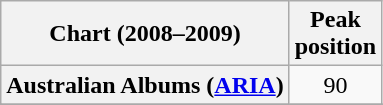<table class="wikitable sortable plainrowheaders">
<tr>
<th scope="col">Chart (2008–2009)</th>
<th scope="col">Peak<br>position</th>
</tr>
<tr>
<th scope="row">Australian Albums (<a href='#'>ARIA</a>)</th>
<td style="text-align:center;">90</td>
</tr>
<tr>
</tr>
<tr>
</tr>
<tr>
</tr>
<tr>
</tr>
<tr>
</tr>
<tr>
</tr>
<tr>
</tr>
<tr>
</tr>
<tr>
</tr>
<tr>
</tr>
<tr>
</tr>
<tr>
</tr>
<tr>
</tr>
</table>
